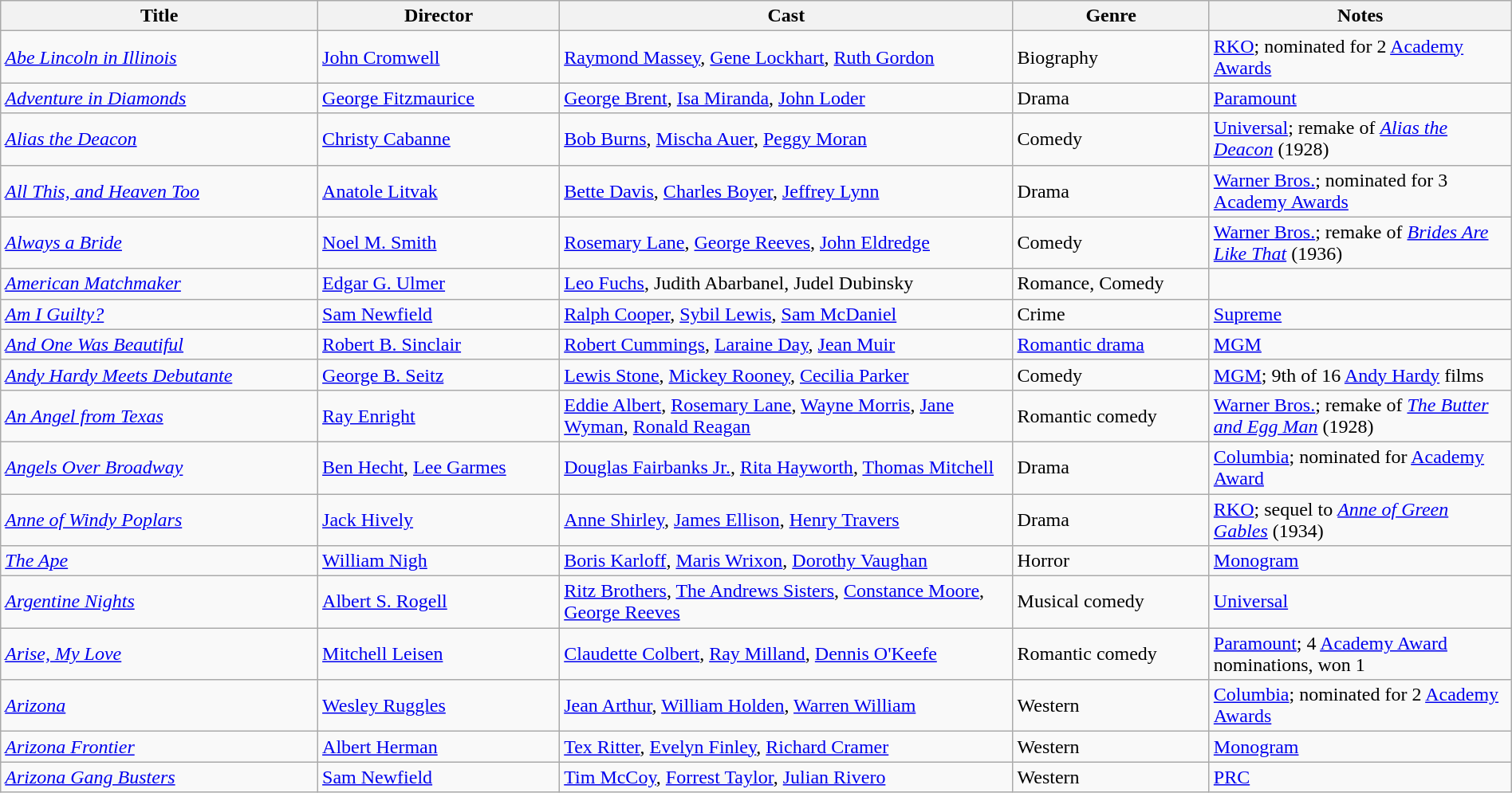<table class="wikitable" style="width:100%;">
<tr>
<th style="width:21%;">Title</th>
<th style="width:16%;">Director</th>
<th style="width:30%;">Cast</th>
<th style="width:13%;">Genre</th>
<th style="width:20%;">Notes</th>
</tr>
<tr>
<td><em><a href='#'>Abe Lincoln in Illinois</a></em></td>
<td><a href='#'>John Cromwell</a></td>
<td><a href='#'>Raymond Massey</a>, <a href='#'>Gene Lockhart</a>, <a href='#'>Ruth Gordon</a></td>
<td>Biography</td>
<td><a href='#'>RKO</a>; nominated for 2 <a href='#'>Academy Awards</a></td>
</tr>
<tr>
<td><em><a href='#'>Adventure in Diamonds</a></em></td>
<td><a href='#'>George Fitzmaurice</a></td>
<td><a href='#'>George Brent</a>, <a href='#'>Isa Miranda</a>, <a href='#'>John Loder</a></td>
<td>Drama</td>
<td><a href='#'>Paramount</a></td>
</tr>
<tr>
<td><em><a href='#'>Alias the Deacon</a></em></td>
<td><a href='#'>Christy Cabanne</a></td>
<td><a href='#'>Bob Burns</a>, <a href='#'>Mischa Auer</a>, <a href='#'>Peggy Moran</a></td>
<td>Comedy</td>
<td><a href='#'>Universal</a>; remake of <em><a href='#'>Alias the Deacon</a></em> (1928) </td>
</tr>
<tr>
<td><em><a href='#'>All This, and Heaven Too</a></em></td>
<td><a href='#'>Anatole Litvak</a></td>
<td><a href='#'>Bette Davis</a>, <a href='#'>Charles Boyer</a>, <a href='#'>Jeffrey Lynn</a></td>
<td>Drama</td>
<td><a href='#'>Warner Bros.</a>; nominated for 3 <a href='#'>Academy Awards</a></td>
</tr>
<tr>
<td><em><a href='#'>Always a Bride</a></em></td>
<td><a href='#'>Noel M. Smith</a></td>
<td><a href='#'>Rosemary Lane</a>, <a href='#'>George Reeves</a>, <a href='#'>John Eldredge</a></td>
<td>Comedy</td>
<td><a href='#'>Warner Bros.</a>; remake of <em><a href='#'>Brides Are Like That</a></em> (1936)</td>
</tr>
<tr>
<td><em><a href='#'>American Matchmaker</a></em></td>
<td><a href='#'>Edgar G. Ulmer</a></td>
<td><a href='#'>Leo Fuchs</a>, Judith Abarbanel, Judel Dubinsky</td>
<td>Romance, Comedy</td>
<td></td>
</tr>
<tr>
<td><em><a href='#'>Am I Guilty?</a></em></td>
<td><a href='#'>Sam Newfield</a></td>
<td><a href='#'>Ralph Cooper</a>, <a href='#'>Sybil Lewis</a>, <a href='#'>Sam McDaniel</a></td>
<td>Crime</td>
<td><a href='#'>Supreme</a></td>
</tr>
<tr>
<td><em><a href='#'>And One Was Beautiful</a></em></td>
<td><a href='#'>Robert B. Sinclair</a></td>
<td><a href='#'>Robert Cummings</a>, <a href='#'>Laraine Day</a>, <a href='#'>Jean Muir</a></td>
<td><a href='#'>Romantic drama</a></td>
<td><a href='#'>MGM</a></td>
</tr>
<tr>
<td><em><a href='#'>Andy Hardy Meets Debutante</a></em></td>
<td><a href='#'>George B. Seitz</a></td>
<td><a href='#'>Lewis Stone</a>, <a href='#'>Mickey Rooney</a>, <a href='#'>Cecilia Parker</a></td>
<td>Comedy</td>
<td><a href='#'>MGM</a>; 9th of 16 <a href='#'>Andy Hardy</a> films</td>
</tr>
<tr>
<td><em><a href='#'>An Angel from Texas</a></em></td>
<td><a href='#'>Ray Enright</a></td>
<td><a href='#'>Eddie Albert</a>, <a href='#'>Rosemary Lane</a>, <a href='#'>Wayne Morris</a>, <a href='#'>Jane Wyman</a>, <a href='#'>Ronald Reagan</a></td>
<td>Romantic comedy</td>
<td><a href='#'>Warner Bros.</a>; remake of <em><a href='#'>The Butter and Egg Man</a></em> (1928)</td>
</tr>
<tr>
<td><em><a href='#'>Angels Over Broadway</a></em></td>
<td><a href='#'>Ben Hecht</a>, <a href='#'>Lee Garmes</a></td>
<td><a href='#'>Douglas Fairbanks Jr.</a>, <a href='#'>Rita Hayworth</a>, <a href='#'>Thomas Mitchell</a></td>
<td>Drama</td>
<td><a href='#'>Columbia</a>; nominated for <a href='#'>Academy Award</a></td>
</tr>
<tr>
<td><em><a href='#'>Anne of Windy Poplars</a></em></td>
<td><a href='#'>Jack Hively</a></td>
<td><a href='#'>Anne Shirley</a>, <a href='#'>James Ellison</a>, <a href='#'>Henry Travers</a></td>
<td>Drama</td>
<td><a href='#'>RKO</a>; sequel to <em><a href='#'>Anne of Green Gables</a></em> (1934)</td>
</tr>
<tr>
<td><em><a href='#'>The Ape</a></em></td>
<td><a href='#'>William Nigh</a></td>
<td><a href='#'>Boris Karloff</a>, <a href='#'>Maris Wrixon</a>, <a href='#'>Dorothy Vaughan</a></td>
<td>Horror</td>
<td><a href='#'>Monogram</a></td>
</tr>
<tr>
<td><em><a href='#'>Argentine Nights</a></em></td>
<td><a href='#'>Albert S. Rogell</a></td>
<td><a href='#'>Ritz Brothers</a>, <a href='#'>The Andrews Sisters</a>, <a href='#'>Constance Moore</a>, <a href='#'>George Reeves</a></td>
<td>Musical comedy</td>
<td><a href='#'>Universal</a></td>
</tr>
<tr>
<td><em><a href='#'>Arise, My Love</a></em></td>
<td><a href='#'>Mitchell Leisen</a></td>
<td><a href='#'>Claudette Colbert</a>, <a href='#'>Ray Milland</a>, <a href='#'>Dennis O'Keefe</a></td>
<td>Romantic comedy</td>
<td><a href='#'>Paramount</a>; 4 <a href='#'>Academy Award</a> nominations, won 1</td>
</tr>
<tr>
<td><em><a href='#'>Arizona</a></em></td>
<td><a href='#'>Wesley Ruggles</a></td>
<td><a href='#'>Jean Arthur</a>, <a href='#'>William Holden</a>, <a href='#'>Warren William</a></td>
<td>Western</td>
<td><a href='#'>Columbia</a>; nominated for 2 <a href='#'>Academy Awards</a></td>
</tr>
<tr>
<td><em><a href='#'>Arizona Frontier</a></em></td>
<td><a href='#'>Albert Herman</a></td>
<td><a href='#'>Tex Ritter</a>, <a href='#'>Evelyn Finley</a>, <a href='#'>Richard Cramer</a></td>
<td>Western</td>
<td><a href='#'>Monogram</a></td>
</tr>
<tr>
<td><em><a href='#'>Arizona Gang Busters</a></em></td>
<td><a href='#'>Sam Newfield</a></td>
<td><a href='#'>Tim McCoy</a>, <a href='#'>Forrest Taylor</a>, <a href='#'>Julian Rivero</a></td>
<td>Western</td>
<td><a href='#'>PRC</a></td>
</tr>
</table>
